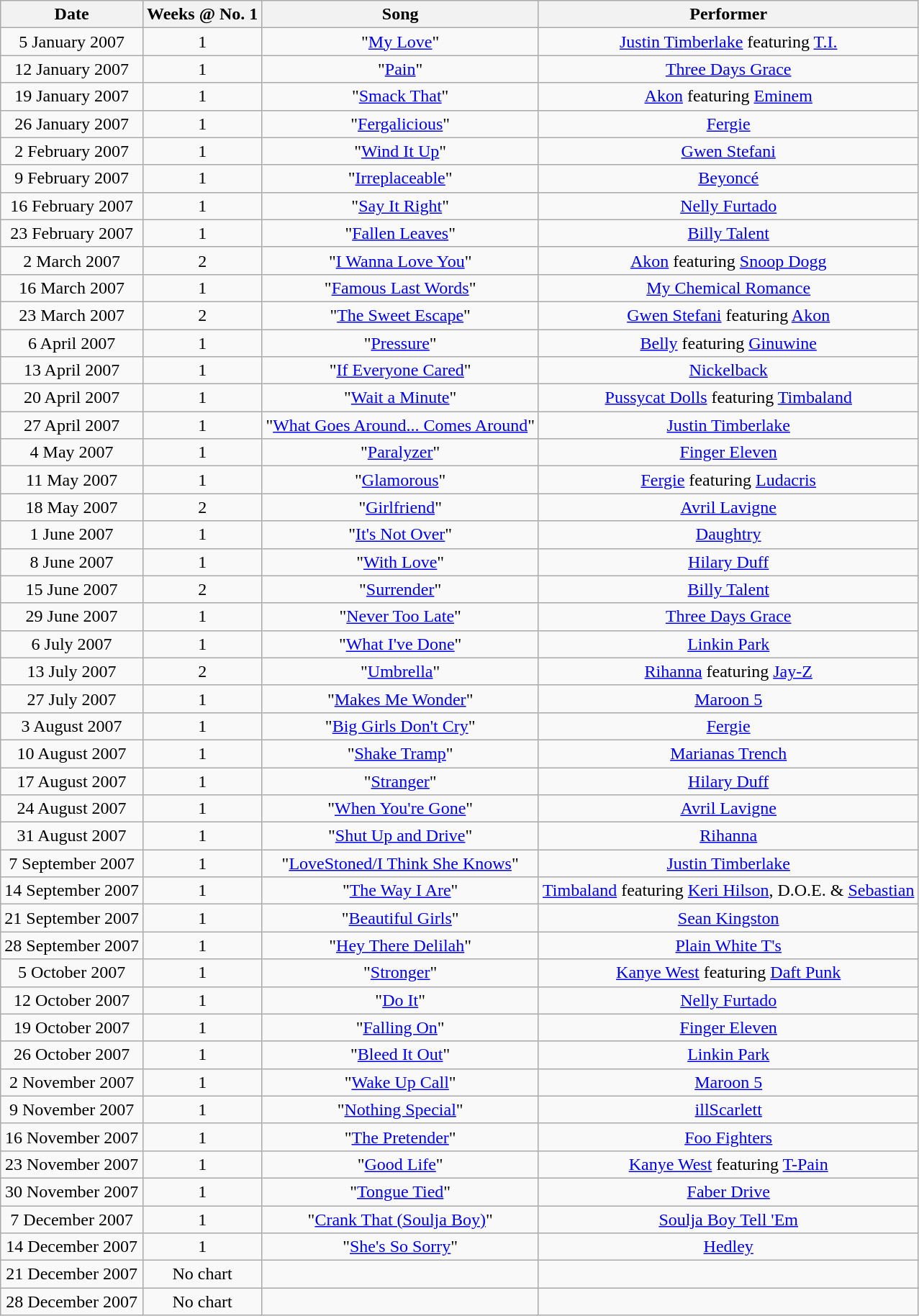<table class="wikitable" style="text-align: center;">
<tr>
<th>Date</th>
<th>Weeks @ No. 1</th>
<th>Song</th>
<th>Performer</th>
</tr>
<tr>
<td>5 January 2007</td>
<td>1</td>
<td>"<a href='#'>My Love</a>"</td>
<td><a href='#'>Justin Timberlake</a> featuring <a href='#'>T.I.</a></td>
</tr>
<tr>
<td>12 January 2007</td>
<td>1</td>
<td>"<a href='#'>Pain</a>"</td>
<td><a href='#'>Three Days Grace</a></td>
</tr>
<tr>
<td>19 January 2007</td>
<td>1</td>
<td>"<a href='#'>Smack That</a>"</td>
<td><a href='#'>Akon</a> featuring <a href='#'>Eminem</a></td>
</tr>
<tr>
<td>26 January 2007</td>
<td>1</td>
<td>"<a href='#'>Fergalicious</a>"</td>
<td><a href='#'>Fergie</a></td>
</tr>
<tr>
<td>2 February 2007</td>
<td>1</td>
<td>"<a href='#'>Wind It Up</a>"</td>
<td><a href='#'>Gwen Stefani</a></td>
</tr>
<tr>
<td>9 February 2007</td>
<td>1</td>
<td>"<a href='#'>Irreplaceable</a>"</td>
<td><a href='#'>Beyoncé</a></td>
</tr>
<tr>
<td>16 February 2007</td>
<td>1</td>
<td>"<a href='#'>Say It Right</a>"</td>
<td><a href='#'>Nelly Furtado</a></td>
</tr>
<tr>
<td>23 February 2007</td>
<td>1</td>
<td>"<a href='#'>Fallen Leaves</a>"</td>
<td><a href='#'>Billy Talent</a></td>
</tr>
<tr>
<td>2 March 2007</td>
<td>2</td>
<td>"<a href='#'>I Wanna Love You</a>"</td>
<td><a href='#'>Akon</a> featuring <a href='#'>Snoop Dogg</a></td>
</tr>
<tr>
<td>16 March 2007</td>
<td>1</td>
<td>"<a href='#'>Famous Last Words</a>"</td>
<td><a href='#'>My Chemical Romance</a></td>
</tr>
<tr>
<td>23 March 2007</td>
<td>2</td>
<td>"<a href='#'>The Sweet Escape</a>"</td>
<td><a href='#'>Gwen Stefani</a> featuring <a href='#'>Akon</a></td>
</tr>
<tr>
<td>6 April 2007</td>
<td>1</td>
<td>"<a href='#'>Pressure</a>"</td>
<td><a href='#'>Belly</a> featuring <a href='#'>Ginuwine</a></td>
</tr>
<tr>
<td>13 April 2007</td>
<td>1</td>
<td>"<a href='#'>If Everyone Cared</a>"</td>
<td><a href='#'>Nickelback</a></td>
</tr>
<tr>
<td>20 April 2007</td>
<td>1</td>
<td>"<a href='#'>Wait a Minute</a>"</td>
<td><a href='#'>Pussycat Dolls</a> featuring <a href='#'>Timbaland</a></td>
</tr>
<tr>
<td>27 April 2007</td>
<td>1</td>
<td>"<a href='#'>What Goes Around... Comes Around</a>"</td>
<td><a href='#'>Justin Timberlake</a></td>
</tr>
<tr>
<td>4 May 2007</td>
<td>1</td>
<td>"<a href='#'>Paralyzer</a>"</td>
<td><a href='#'>Finger Eleven</a></td>
</tr>
<tr>
<td>11 May 2007</td>
<td>1</td>
<td>"<a href='#'>Glamorous</a>"</td>
<td><a href='#'>Fergie</a> featuring <a href='#'>Ludacris</a></td>
</tr>
<tr>
<td>18 May 2007</td>
<td>2</td>
<td>"<a href='#'>Girlfriend</a>"</td>
<td><a href='#'>Avril Lavigne</a></td>
</tr>
<tr>
<td>1 June 2007</td>
<td>1</td>
<td>"<a href='#'>It's Not Over</a>"</td>
<td><a href='#'>Daughtry</a></td>
</tr>
<tr>
<td>8 June 2007</td>
<td>1</td>
<td>"<a href='#'>With Love</a>"</td>
<td><a href='#'>Hilary Duff</a></td>
</tr>
<tr>
<td>15 June 2007</td>
<td>2</td>
<td>"<a href='#'>Surrender</a>"</td>
<td><a href='#'>Billy Talent</a></td>
</tr>
<tr>
<td>29 June 2007</td>
<td>1</td>
<td>"<a href='#'>Never Too Late</a>"</td>
<td><a href='#'>Three Days Grace</a></td>
</tr>
<tr>
<td>6 July 2007</td>
<td>1</td>
<td>"<a href='#'>What I've Done</a>"</td>
<td><a href='#'>Linkin Park</a></td>
</tr>
<tr>
<td>13 July 2007</td>
<td>2</td>
<td>"<a href='#'>Umbrella</a>"</td>
<td><a href='#'>Rihanna</a> featuring <a href='#'>Jay-Z</a></td>
</tr>
<tr>
<td>27 July 2007</td>
<td>1</td>
<td>"<a href='#'>Makes Me Wonder</a>"</td>
<td><a href='#'>Maroon 5</a></td>
</tr>
<tr>
<td>3 August 2007</td>
<td>1</td>
<td>"<a href='#'>Big Girls Don't Cry</a>"</td>
<td><a href='#'>Fergie</a></td>
</tr>
<tr>
<td>10 August 2007</td>
<td>1</td>
<td>"<a href='#'>Shake Tramp</a>"</td>
<td><a href='#'>Marianas Trench</a></td>
</tr>
<tr>
<td>17 August 2007</td>
<td>1</td>
<td>"<a href='#'>Stranger</a>"</td>
<td><a href='#'>Hilary Duff</a></td>
</tr>
<tr>
<td>24 August 2007</td>
<td>1</td>
<td>"<a href='#'>When You're Gone</a>"</td>
<td><a href='#'>Avril Lavigne</a></td>
</tr>
<tr>
<td>31 August 2007</td>
<td>1</td>
<td>"<a href='#'>Shut Up and Drive</a>"</td>
<td><a href='#'>Rihanna</a></td>
</tr>
<tr>
<td>7 September 2007</td>
<td>1</td>
<td>"<a href='#'>LoveStoned/I Think She Knows</a>"</td>
<td><a href='#'>Justin Timberlake</a></td>
</tr>
<tr>
<td>14 September 2007</td>
<td>1</td>
<td>"<a href='#'>The Way I Are</a>"</td>
<td><a href='#'>Timbaland</a> featuring <a href='#'>Keri Hilson</a>, D.O.E. & <a href='#'>Sebastian</a></td>
</tr>
<tr>
<td>21 September 2007</td>
<td>1</td>
<td>"<a href='#'>Beautiful Girls</a>"</td>
<td><a href='#'>Sean Kingston</a></td>
</tr>
<tr>
<td>28 September 2007</td>
<td>1</td>
<td>"<a href='#'>Hey There Delilah</a>"</td>
<td><a href='#'>Plain White T's</a></td>
</tr>
<tr>
<td>5 October 2007</td>
<td>1</td>
<td>"<a href='#'>Stronger</a>"</td>
<td><a href='#'>Kanye West</a> featuring <a href='#'>Daft Punk</a></td>
</tr>
<tr>
<td>12 October 2007</td>
<td>1</td>
<td>"<a href='#'>Do It</a>"</td>
<td><a href='#'>Nelly Furtado</a></td>
</tr>
<tr>
<td>19 October 2007</td>
<td>1</td>
<td>"<a href='#'>Falling On</a>"</td>
<td><a href='#'>Finger Eleven</a></td>
</tr>
<tr>
<td>26 October 2007</td>
<td>1</td>
<td>"<a href='#'>Bleed It Out</a>"</td>
<td><a href='#'>Linkin Park</a></td>
</tr>
<tr>
<td>2 November 2007</td>
<td>1</td>
<td>"<a href='#'>Wake Up Call</a>"</td>
<td><a href='#'>Maroon 5</a></td>
</tr>
<tr>
<td>9 November 2007</td>
<td>1</td>
<td>"<a href='#'>Nothing Special</a>"</td>
<td><a href='#'>illScarlett</a></td>
</tr>
<tr>
<td>16 November 2007</td>
<td>1</td>
<td>"<a href='#'>The Pretender</a>"</td>
<td><a href='#'>Foo Fighters</a></td>
</tr>
<tr>
<td>23 November 2007</td>
<td>1</td>
<td>"<a href='#'>Good Life</a>"</td>
<td><a href='#'>Kanye West</a> featuring <a href='#'>T-Pain</a></td>
</tr>
<tr>
<td>30 November 2007</td>
<td>1</td>
<td>"<a href='#'>Tongue Tied</a>"</td>
<td><a href='#'>Faber Drive</a></td>
</tr>
<tr>
<td>7 December 2007</td>
<td>1</td>
<td>"<a href='#'>Crank That (Soulja Boy)</a>"</td>
<td><a href='#'>Soulja Boy Tell 'Em</a></td>
</tr>
<tr>
<td>14 December 2007</td>
<td>1</td>
<td>"<a href='#'>She's So Sorry</a>"</td>
<td><a href='#'>Hedley</a></td>
</tr>
<tr>
<td>21 December 2007</td>
<td>No chart</td>
<td></td>
<td></td>
</tr>
<tr>
<td>28 December 2007</td>
<td>No chart</td>
<td></td>
<td></td>
</tr>
</table>
